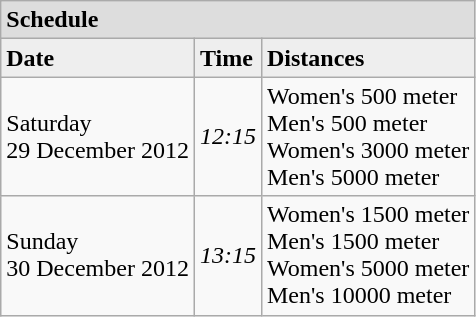<table class="wikitable">
<tr align=left bgcolor=#DDDDDD>
<td colspan=3><strong>Schedule</strong></td>
</tr>
<tr align=left bgcolor=#EEEEEE>
<td><strong>Date</strong></td>
<td><strong>Time</strong></td>
<td><strong>Distances</strong></td>
</tr>
<tr>
<td>Saturday<br>29 December 2012</td>
<td><em>12:15</em></td>
<td>Women's 500 meter<br>Men's 500 meter<br>Women's 3000 meter<br>Men's 5000 meter</td>
</tr>
<tr>
<td>Sunday<br>30 December 2012</td>
<td><em>13:15</em></td>
<td>Women's 1500 meter<br>Men's 1500 meter <br>Women's 5000 meter<br>Men's 10000 meter</td>
</tr>
</table>
